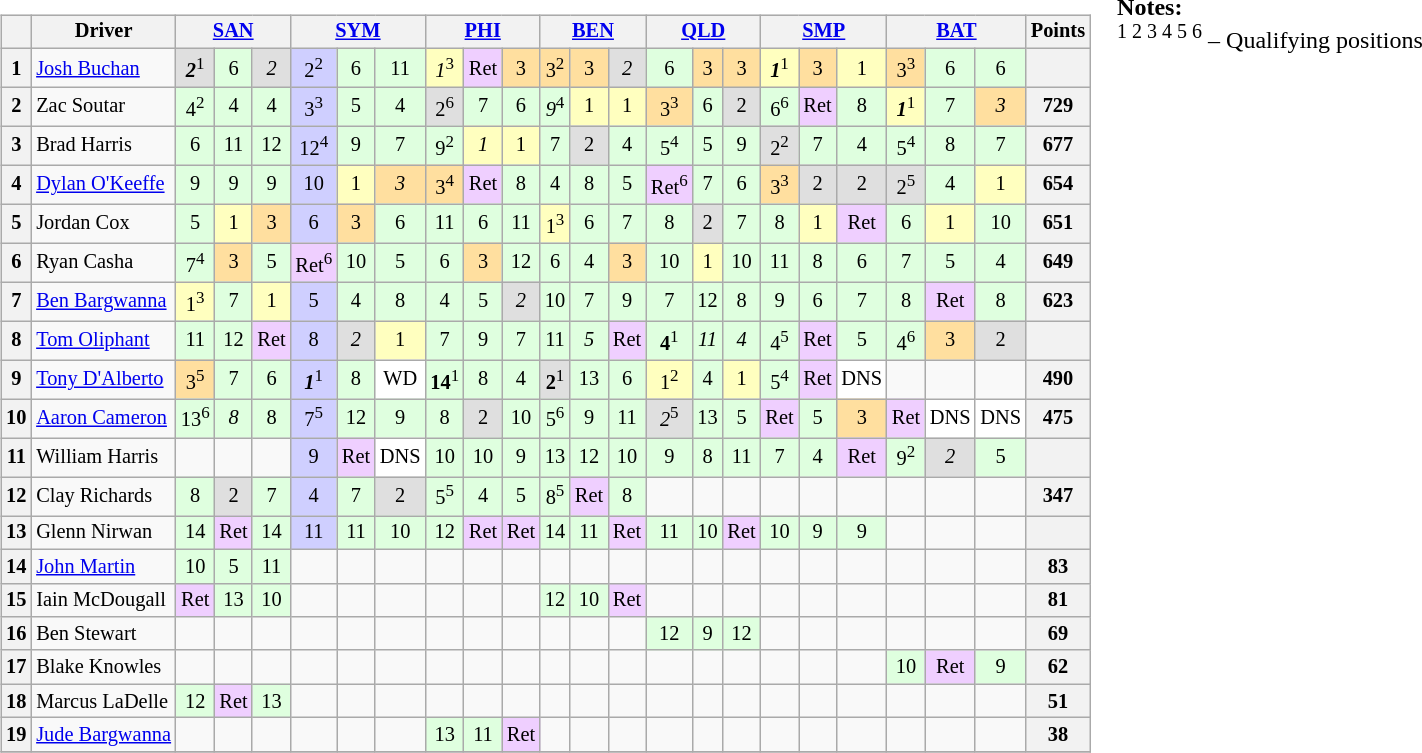<table>
<tr>
<td style="vertical-align:top;"><br><table class="wikitable" style="font-size: 85%; text-align:center">
<tr>
<th style="vertical-align:middle"></th>
<th style="vertical-align:middle;background">Driver</th>
<th colspan="3"><a href='#'>SAN</a><br></th>
<th colspan="3"><a href='#'>SYM</a><br></th>
<th colspan="3"><a href='#'>PHI</a><br></th>
<th colspan="3"><a href='#'>BEN</a><br></th>
<th colspan="3"><a href='#'>QLD</a><br></th>
<th colspan="3"><a href='#'>SMP</a><br></th>
<th colspan="3"><a href='#'>BAT</a><br></th>
<th style="vertical-align:middle">Points</th>
</tr>
<tr>
<th>1</th>
<td align="left"> <a href='#'>Josh Buchan</a></td>
<td style="background:#dfdfdf;"><strong><em>2</em></strong><sup>1</sup></td>
<td style="background:#dfffdf;">6</td>
<td style="background:#dfdfdf;"><em>2</em></td>
<td style="background:#cfcfff;">2<sup>2</sup></td>
<td style="background:#dfffdf;">6</td>
<td style="background:#dfffdf;">11</td>
<td style="background:#ffffbf;"><em>1</em><sup>3</sup></td>
<td style="background:#efcfff;">Ret</td>
<td style="background:#ffdf9f;">3</td>
<td style="background:#ffdf9f;">3<sup>2</sup></td>
<td style="background:#ffdf9f;">3</td>
<td style="background:#dfdfdf;"><em>2</em></td>
<td style="background:#dfffdf;">6</td>
<td style="background:#ffdf9f;">3</td>
<td style="background:#ffdf9f;">3</td>
<td style="background:#ffffbf;"><strong><em>1</em></strong><sup>1</sup></td>
<td style="background:#ffdf9f;">3</td>
<td style="background:#ffffbf;">1</td>
<td style="background:#ffdf9f;">3<sup>3</sup></td>
<td style="background:#dfffdf;">6</td>
<td style="background:#dfffdf;">6</td>
<th></th>
</tr>
<tr>
<th>2</th>
<td align="left"> Zac Soutar</td>
<td style="background:#dfffdf;">4<sup>2</sup></td>
<td style="background:#dfffdf;">4</td>
<td style="background:#dfffdf;">4</td>
<td style="background:#cfcfff;">3<sup>3</sup></td>
<td style="background:#dfffdf;">5</td>
<td style="background:#dfffdf;">4</td>
<td style="background:#dfdfdf;">2<sup>6</sup></td>
<td style="background:#dfffdf;">7</td>
<td style="background:#dfffdf;">6</td>
<td style="background:#dfffdf;"><em>9</em><sup>4</sup></td>
<td style="background:#ffffbf;">1</td>
<td style="background:#ffffbf;">1</td>
<td style="background:#ffdf9f;">3<sup>3</sup></td>
<td style="background:#dfffdf;">6</td>
<td style="background:#dfdfdf;">2</td>
<td style="background:#dfffdf;">6<sup>6</sup></td>
<td style="background:#efcfff;">Ret</td>
<td style="background:#dfffdf;">8</td>
<td style="background:#ffffbf;"><strong><em>1</em></strong><sup>1</sup></td>
<td style="background:#dfffdf;">7</td>
<td style="background:#ffdf9f;"><em>3</em></td>
<th>729</th>
</tr>
<tr>
<th>3</th>
<td align="left"> Brad Harris</td>
<td style="background:#dfffdf;">6</td>
<td style="background:#dfffdf;">11</td>
<td style="background:#dfffdf;">12</td>
<td style="background:#cfcfff;">12<sup>4</sup></td>
<td style="background:#dfffdf;">9</td>
<td style="background:#dfffdf;">7</td>
<td style="background:#dfffdf;">9<sup>2</sup></td>
<td style="background:#ffffbf;"><em>1</em></td>
<td style="background:#ffffbf;">1</td>
<td style="background:#dfffdf;">7</td>
<td style="background:#dfdfdf;">2</td>
<td style="background:#dfffdf;">4</td>
<td style="background:#dfffdf;">5<sup>4</sup></td>
<td style="background:#dfffdf;">5</td>
<td style="background:#dfffdf;">9</td>
<td style="background:#dfdfdf;">2<sup>2</sup></td>
<td style="background:#dfffdf;">7</td>
<td style="background:#dfffdf;">4</td>
<td style="background:#dfffdf;">5<sup>4</sup></td>
<td style="background:#dfffdf;">8</td>
<td style="background:#dfffdf;">7</td>
<th>677</th>
</tr>
<tr>
<th>4</th>
<td align="left"> <a href='#'>Dylan O'Keeffe</a></td>
<td style="background:#dfffdf;">9</td>
<td style="background:#dfffdf;">9</td>
<td style="background:#dfffdf;">9</td>
<td style="background:#cfcfff;">10</td>
<td style="background:#ffffbf;">1</td>
<td style="background:#ffdf9f;"><em>3</em></td>
<td style="background:#ffdf9f;">3<sup>4</sup></td>
<td style="background:#efcfff;">Ret</td>
<td style="background:#dfffdf;">8</td>
<td style="background:#dfffdf;">4</td>
<td style="background:#dfffdf;">8</td>
<td style="background:#dfffdf;">5</td>
<td style="background:#efcfff;">Ret<sup>6</sup></td>
<td style="background:#dfffdf;">7</td>
<td style="background:#dfffdf;">6</td>
<td style="background:#ffdf9f;">3<sup>3</sup></td>
<td style="background:#dfdfdf;">2</td>
<td style="background:#dfdfdf;">2</td>
<td style="background:#dfdfdf;">2<sup>5</sup></td>
<td style="background:#dfffdf;">4</td>
<td style="background:#ffffbf;">1</td>
<th>654</th>
</tr>
<tr>
<th>5</th>
<td align="left"> Jordan Cox</td>
<td style="background:#dfffdf;">5</td>
<td style="background:#ffffbf;">1</td>
<td style="background:#ffdf9f;">3</td>
<td style="background:#cfcfff;">6</td>
<td style="background:#ffdf9f;">3</td>
<td style="background:#dfffdf;">6</td>
<td style="background:#dfffdf;">11</td>
<td style="background:#dfffdf;">6</td>
<td style="background:#dfffdf;">11</td>
<td style="background:#ffffbf;">1<sup>3</sup></td>
<td style="background:#dfffdf;">6</td>
<td style="background:#dfffdf;">7</td>
<td style="background:#dfffdf;">8</td>
<td style="background:#dfdfdf;">2</td>
<td style="background:#dfffdf;">7</td>
<td style="background:#dfffdf;">8</td>
<td style="background:#ffffbf;">1</td>
<td style="background:#efcfff;">Ret</td>
<td style="background:#dfffdf;">6</td>
<td style="background:#ffffbf;">1</td>
<td style="background:#dfffdf;">10</td>
<th>651</th>
</tr>
<tr>
<th>6</th>
<td align="left"> Ryan Casha</td>
<td style="background:#dfffdf;">7<sup>4</sup></td>
<td style="background:#ffdf9f;">3</td>
<td style="background:#dfffdf;">5</td>
<td style="background:#efcfff;">Ret<sup>6</sup></td>
<td style="background:#dfffdf;">10</td>
<td style="background:#dfffdf;">5</td>
<td style="background:#dfffdf;">6</td>
<td style="background:#ffdf9f;">3</td>
<td style="background:#dfffdf;">12</td>
<td style="background:#dfffdf;">6</td>
<td style="background:#dfffdf;">4</td>
<td style="background:#ffdf9f;">3</td>
<td style="background:#dfffdf;">10</td>
<td style="background:#ffffbf;">1</td>
<td style="background:#dfffdf;">10</td>
<td style="background:#dfffdf;">11</td>
<td style="background:#dfffdf;">8</td>
<td style="background:#dfffdf;">6</td>
<td style="background:#dfffdf;">7</td>
<td style="background:#dfffdf;">5</td>
<td style="background:#dfffdf;">4</td>
<th>649</th>
</tr>
<tr>
<th>7</th>
<td align="left"> <a href='#'>Ben Bargwanna</a></td>
<td style="background:#ffffbf;">1<sup>3</sup></td>
<td style="background:#dfffdf;">7</td>
<td style="background:#ffffbf;">1</td>
<td style="background:#cfcfff;">5</td>
<td style="background:#dfffdf;">4</td>
<td style="background:#dfffdf;">8</td>
<td style="background:#dfffdf;">4</td>
<td style="background:#dfffdf;">5</td>
<td style="background:#dfdfdf;"><em>2</em></td>
<td style="background:#dfffdf;">10</td>
<td style="background:#dfffdf;">7</td>
<td style="background:#dfffdf;">9</td>
<td style="background:#dfffdf;">7</td>
<td style="background:#dfffdf;">12</td>
<td style="background:#dfffdf;">8</td>
<td style="background:#dfffdf;">9</td>
<td style="background:#dfffdf;">6</td>
<td style="background:#dfffdf;">7</td>
<td style="background:#dfffdf;">8</td>
<td style="background:#efcfff;">Ret</td>
<td style="background:#dfffdf;">8</td>
<th>623</th>
</tr>
<tr>
<th>8</th>
<td align="left"> <a href='#'>Tom Oliphant</a></td>
<td style="background:#dfffdf;">11</td>
<td style="background:#dfffdf;">12</td>
<td style="background:#efcfff;">Ret</td>
<td style="background:#cfcfff;">8</td>
<td style="background:#dfdfdf;"><em>2</em></td>
<td style="background:#ffffbf;">1</td>
<td style="background:#dfffdf;">7</td>
<td style="background:#dfffdf;">9</td>
<td style="background:#dfffdf;">7</td>
<td style="background:#dfffdf;">11</td>
<td style="background:#dfffdf;"><em>5</em></td>
<td style="background:#efcfff;">Ret</td>
<td style="background:#dfffdf;"><strong>4</strong><sup>1</sup></td>
<td style="background:#dfffdf;"><em>11</em></td>
<td style="background:#dfffdf;"><em>4</em></td>
<td style="background:#dfffdf;">4<sup>5</sup></td>
<td style="background:#efcfff;">Ret</td>
<td style="background:#dfffdf;">5</td>
<td style="background:#dfffdf;">4<sup>6</sup></td>
<td style="background:#ffdf9f;">3</td>
<td style="background:#dfdfdf;">2</td>
<th></th>
</tr>
<tr>
<th>9</th>
<td align="left"> <a href='#'>Tony D'Alberto</a></td>
<td style="background:#ffdf9f;">3<sup>5</sup></td>
<td style="background:#dfffdf;">7</td>
<td style="background:#dfffdf;">6</td>
<td style="background:#cfcfff;"><strong><em>1</em></strong><sup>1</sup></td>
<td style="background:#dfffdf;">8</td>
<td style="background:#ffffff;">WD</td>
<td style="background:#dfffdf;"><strong>14</strong><sup>1</sup></td>
<td style="background:#dfffdf;">8</td>
<td style="background:#dfffdf;">4</td>
<td style="background:#dfdfdf;"><strong>2</strong><sup>1</sup></td>
<td style="background:#dfffdf;">13</td>
<td style="background:#dfffdf;">6</td>
<td style="background:#ffffbf;">1<sup>2</sup></td>
<td style="background:#dfffdf;">4</td>
<td style="background:#ffffbf;">1</td>
<td style="background:#dfffdf;">5<sup>4</sup></td>
<td style="background:#efcfff;">Ret</td>
<td style="background:#ffffff;">DNS</td>
<td></td>
<td></td>
<td></td>
<th>490</th>
</tr>
<tr>
<th>10</th>
<td align="left"> <a href='#'>Aaron Cameron</a></td>
<td style="background:#dfffdf;">13<sup>6</sup></td>
<td style="background:#dfffdf;"><em>8</em></td>
<td style="background:#dfffdf;">8</td>
<td style="background:#cfcfff;">7<sup>5</sup></td>
<td style="background:#dfffdf;">12</td>
<td style="background:#dfffdf;">9</td>
<td style="background:#dfffdf;">8</td>
<td style="background:#dfdfdf;">2</td>
<td style="background:#dfffdf;">10</td>
<td style="background:#dfffdf;">5<sup>6</sup></td>
<td style="background:#dfffdf;">9</td>
<td style="background:#dfffdf;">11</td>
<td style="background:#dfdfdf;"><em>2</em><sup>5</sup></td>
<td style="background:#dfffdf;">13</td>
<td style="background:#dfffdf;">5</td>
<td style="background:#efcfff;">Ret</td>
<td style="background:#dfffdf;">5</td>
<td style="background:#ffdf9f;">3</td>
<td style="background:#efcfff;">Ret</td>
<td style="background:#ffffff;">DNS</td>
<td style="background:#ffffff;">DNS</td>
<th>475</th>
</tr>
<tr>
<th>11</th>
<td align="left"> William Harris</td>
<td></td>
<td></td>
<td></td>
<td style="background:#cfcfff;">9</td>
<td style="background:#efcfff;">Ret</td>
<td style="background:#ffffff;">DNS</td>
<td style="background:#dfffdf;">10</td>
<td style="background:#dfffdf;">10</td>
<td style="background:#dfffdf;">9</td>
<td style="background:#dfffdf;">13</td>
<td style="background:#dfffdf;">12</td>
<td style="background:#dfffdf;">10</td>
<td style="background:#dfffdf;">9</td>
<td style="background:#dfffdf;">8</td>
<td style="background:#dfffdf;">11</td>
<td style="background:#dfffdf;">7</td>
<td style="background:#dfffdf;">4</td>
<td style="background:#efcfff;">Ret</td>
<td style="background:#dfffdf;">9<sup>2</sup></td>
<td style="background:#dfdfdf;"><em>2</em></td>
<td style="background:#dfffdf;">5</td>
<th></th>
</tr>
<tr>
<th>12</th>
<td align="left"> Clay Richards</td>
<td style="background:#dfffdf;">8</td>
<td style="background:#dfdfdf;">2</td>
<td style="background:#dfffdf;">7</td>
<td style="background:#cfcfff;">4</td>
<td style="background:#dfffdf;">7</td>
<td style="background:#dfdfdf;">2</td>
<td style="background:#dfffdf;">5<sup>5</sup></td>
<td style="background:#dfffdf;">4</td>
<td style="background:#dfffdf;">5</td>
<td style="background:#dfffdf;">8<sup>5</sup></td>
<td style="background:#efcfff;">Ret</td>
<td style="background:#dfffdf;">8</td>
<td></td>
<td></td>
<td></td>
<td></td>
<td></td>
<td></td>
<td></td>
<td></td>
<td></td>
<th>347</th>
</tr>
<tr>
<th>13</th>
<td align="left"> Glenn Nirwan</td>
<td style="background:#dfffdf;">14</td>
<td style="background:#efcfff;">Ret</td>
<td style="background:#dfffdf;">14</td>
<td style="background:#cfcfff;">11</td>
<td style="background:#dfffdf;">11</td>
<td style="background:#dfffdf;">10</td>
<td style="background:#dfffdf;">12</td>
<td style="background:#efcfff;">Ret</td>
<td style="background:#efcfff;">Ret</td>
<td style="background:#dfffdf;">14</td>
<td style="background:#dfffdf;">11</td>
<td style="background:#efcfff;">Ret</td>
<td style="background:#dfffdf;">11</td>
<td style="background:#dfffdf;">10</td>
<td style="background:#efcfff;">Ret</td>
<td style="background:#dfffdf;">10</td>
<td style="background:#dfffdf;">9</td>
<td style="background:#dfffdf;">9</td>
<td></td>
<td></td>
<td></td>
<th></th>
</tr>
<tr>
<th>14</th>
<td align="left"> <a href='#'>John Martin</a></td>
<td style="background:#dfffdf;">10</td>
<td style="background:#dfffdf;">5</td>
<td style="background:#dfffdf;">11</td>
<td></td>
<td></td>
<td></td>
<td></td>
<td></td>
<td></td>
<td></td>
<td></td>
<td></td>
<td></td>
<td></td>
<td></td>
<td></td>
<td></td>
<td></td>
<td></td>
<td></td>
<td></td>
<th>83</th>
</tr>
<tr>
<th>15</th>
<td align="left"> Iain McDougall</td>
<td style="background:#efcfff;">Ret</td>
<td style="background:#dfffdf;">13</td>
<td style="background:#dfffdf;">10</td>
<td></td>
<td></td>
<td></td>
<td></td>
<td></td>
<td></td>
<td style="background:#dfffdf;">12</td>
<td style="background:#dfffdf;">10</td>
<td style="background:#efcfff;">Ret</td>
<td></td>
<td></td>
<td></td>
<td></td>
<td></td>
<td></td>
<td></td>
<td></td>
<td></td>
<th>81</th>
</tr>
<tr>
<th>16</th>
<td align="left"> Ben Stewart</td>
<td></td>
<td></td>
<td></td>
<td></td>
<td></td>
<td></td>
<td></td>
<td></td>
<td></td>
<td></td>
<td></td>
<td></td>
<td style="background:#dfffdf;">12</td>
<td style="background:#dfffdf;">9</td>
<td style="background:#dfffdf;">12</td>
<td></td>
<td></td>
<td></td>
<td></td>
<td></td>
<td></td>
<th>69</th>
</tr>
<tr>
<th>17</th>
<td align="left"> Blake Knowles</td>
<td></td>
<td></td>
<td></td>
<td></td>
<td></td>
<td></td>
<td></td>
<td></td>
<td></td>
<td></td>
<td></td>
<td></td>
<td></td>
<td></td>
<td></td>
<td></td>
<td></td>
<td></td>
<td style="background:#dfffdf;">10</td>
<td style="background:#efcfff;">Ret</td>
<td style="background:#dfffdf;">9</td>
<th>62</th>
</tr>
<tr>
<th>18</th>
<td align="left"> Marcus LaDelle</td>
<td style="background:#dfffdf;">12</td>
<td style="background:#efcfff;">Ret</td>
<td style="background:#dfffdf;">13</td>
<td></td>
<td></td>
<td></td>
<td></td>
<td></td>
<td></td>
<td></td>
<td></td>
<td></td>
<td></td>
<td></td>
<td></td>
<td></td>
<td></td>
<td></td>
<td></td>
<td></td>
<td></td>
<th>51</th>
</tr>
<tr>
<th>19</th>
<td align="left" nowrap> <a href='#'>Jude Bargwanna</a></td>
<td></td>
<td></td>
<td></td>
<td></td>
<td></td>
<td></td>
<td style="background:#dfffdf;">13</td>
<td style="background:#dfffdf;">11</td>
<td style="background:#efcfff;">Ret</td>
<td></td>
<td></td>
<td></td>
<td></td>
<td></td>
<td></td>
<td></td>
<td></td>
<td></td>
<td></td>
<td></td>
<td></td>
<th>38</th>
</tr>
<tr>
</tr>
</table>
</td>
<td style="vertical-align:top;"><br>
<span><strong>Notes:</strong><br><sup>1 2 3 4 5 6</sup> – Qualifying positions</span></td>
</tr>
</table>
